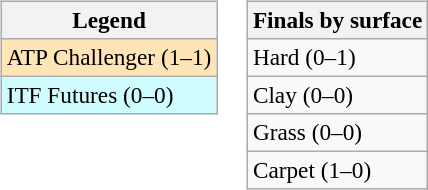<table>
<tr valign=top>
<td><br><table class=wikitable style=font-size:97%>
<tr>
<th>Legend</th>
</tr>
<tr bgcolor=moccasin>
<td>ATP Challenger (1–1)</td>
</tr>
<tr bgcolor=cffcff>
<td>ITF Futures (0–0)</td>
</tr>
</table>
</td>
<td><br><table class=wikitable style=font-size:97%>
<tr>
<th>Finals by surface</th>
</tr>
<tr>
<td>Hard (0–1)</td>
</tr>
<tr>
<td>Clay (0–0)</td>
</tr>
<tr>
<td>Grass (0–0)</td>
</tr>
<tr>
<td>Carpet (1–0)</td>
</tr>
</table>
</td>
</tr>
</table>
